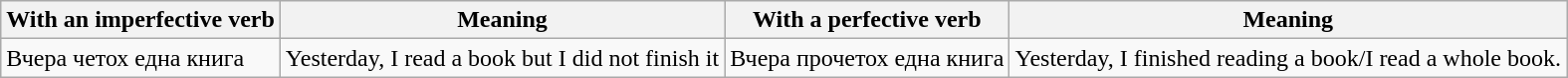<table class="wikitable">
<tr>
<th>With an imperfective verb</th>
<th>Meaning</th>
<th>With a perfective verb</th>
<th>Meaning</th>
</tr>
<tr>
<td>Вчера четох една книга</td>
<td>Yesterday, I read a book but I did not finish it</td>
<td>Вчера прочетох една книга</td>
<td>Yesterday, I finished reading a book/I read a whole book.</td>
</tr>
</table>
